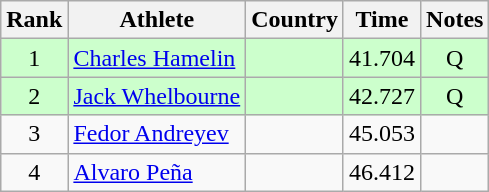<table class="wikitable sortable" style="text-align:center">
<tr>
<th>Rank</th>
<th>Athlete</th>
<th>Country</th>
<th>Time</th>
<th>Notes</th>
</tr>
<tr bgcolor=ccffcc>
<td>1</td>
<td align=left><a href='#'>Charles Hamelin</a></td>
<td align=left></td>
<td>41.704</td>
<td>Q</td>
</tr>
<tr bgcolor=ccffcc>
<td>2</td>
<td align=left><a href='#'>Jack Whelbourne</a></td>
<td align=left></td>
<td>42.727</td>
<td>Q</td>
</tr>
<tr>
<td>3</td>
<td align=left><a href='#'>Fedor Andreyev</a></td>
<td align=left></td>
<td>45.053</td>
<td></td>
</tr>
<tr>
<td>4</td>
<td align=left><a href='#'>Alvaro Peña</a></td>
<td align=left></td>
<td>46.412</td>
<td></td>
</tr>
</table>
